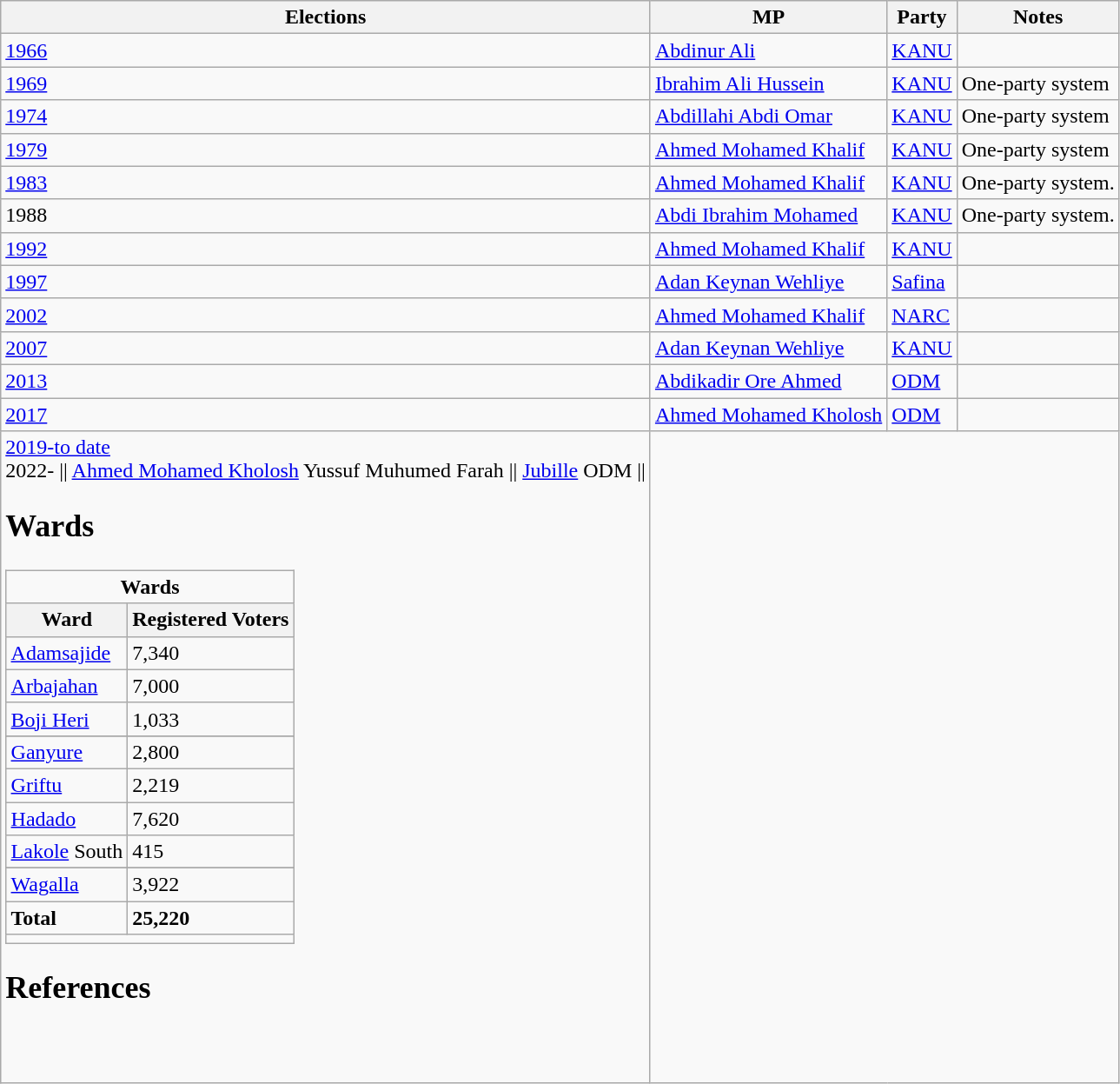<table class="wikitable">
<tr>
<th>Elections</th>
<th>MP</th>
<th>Party</th>
<th>Notes</th>
</tr>
<tr>
<td><a href='#'>1966</a></td>
<td><a href='#'>Abdinur Ali</a></td>
<td><a href='#'>KANU</a></td>
<td></td>
</tr>
<tr>
<td><a href='#'>1969</a></td>
<td><a href='#'>Ibrahim Ali Hussein</a></td>
<td><a href='#'>KANU</a></td>
<td>One-party system</td>
</tr>
<tr>
<td><a href='#'>1974</a></td>
<td><a href='#'>Abdillahi Abdi Omar</a></td>
<td><a href='#'>KANU</a></td>
<td>One-party system</td>
</tr>
<tr>
<td><a href='#'>1979</a></td>
<td><a href='#'>Ahmed Mohamed Khalif</a></td>
<td><a href='#'>KANU</a></td>
<td>One-party system</td>
</tr>
<tr>
<td><a href='#'>1983</a></td>
<td><a href='#'>Ahmed Mohamed Khalif</a></td>
<td><a href='#'>KANU</a></td>
<td>One-party system.</td>
</tr>
<tr>
<td>1988</td>
<td><a href='#'>Abdi Ibrahim Mohamed</a></td>
<td><a href='#'>KANU</a></td>
<td>One-party system.</td>
</tr>
<tr>
<td><a href='#'>1992</a></td>
<td><a href='#'>Ahmed Mohamed Khalif</a></td>
<td><a href='#'>KANU</a></td>
<td></td>
</tr>
<tr>
<td><a href='#'>1997</a></td>
<td><a href='#'>Adan Keynan Wehliye</a></td>
<td><a href='#'>Safina</a></td>
<td></td>
</tr>
<tr>
<td><a href='#'>2002</a></td>
<td><a href='#'>Ahmed Mohamed Khalif</a></td>
<td><a href='#'>NARC</a></td>
<td></td>
</tr>
<tr>
<td><a href='#'>2007</a></td>
<td><a href='#'>Adan Keynan Wehliye</a></td>
<td><a href='#'>KANU</a></td>
<td></td>
</tr>
<tr>
<td><a href='#'>2013</a></td>
<td><a href='#'>Abdikadir Ore Ahmed</a></td>
<td><a href='#'>ODM</a></td>
<td></td>
</tr>
<tr>
<td><a href='#'>2017</a></td>
<td><a href='#'>Ahmed Mohamed Kholosh</a></td>
<td><a href='#'>ODM</a></td>
<td></td>
</tr>
<tr>
<td><a href='#'>2019-to date</a><br>2022- || <a href='#'>Ahmed Mohamed Kholosh</a>
Yussuf Muhumed Farah || <a href='#'>Jubille</a>
ODM ||<h2>Wards</h2><table class="wikitable">
<tr>
<td colspan="2" style="text-align:center"><strong>Wards</strong></td>
</tr>
<tr>
<th>Ward</th>
<th>Registered Voters</th>
</tr>
<tr>
<td><a href='#'>Adamsajide</a></td>
<td>7,340</td>
</tr>
<tr>
<td><a href='#'>Arbajahan</a></td>
<td>7,000</td>
</tr>
<tr>
<td><a href='#'>Boji Heri</a></td>
<td>1,033</td>
</tr>
<tr>
</tr>
<tr>
<td><a href='#'>Ganyure</a></td>
<td>2,800</td>
</tr>
<tr>
<td><a href='#'>Griftu</a></td>
<td>2,219</td>
</tr>
<tr>
<td><a href='#'>Hadado</a></td>
<td>7,620</td>
</tr>
<tr>
<td><a href='#'>Lakole</a> South</td>
<td>415</td>
</tr>
<tr>
</tr>
<tr>
<td><a href='#'>Wagalla</a></td>
<td>3,922</td>
</tr>
<tr>
<td><strong>Total</strong></td>
<td><strong>25,220</strong></td>
</tr>
<tr>
<td colspan="2"></td>
</tr>
</table>
<h2>References</h2><br>
<br>


</td>
</tr>
</table>
